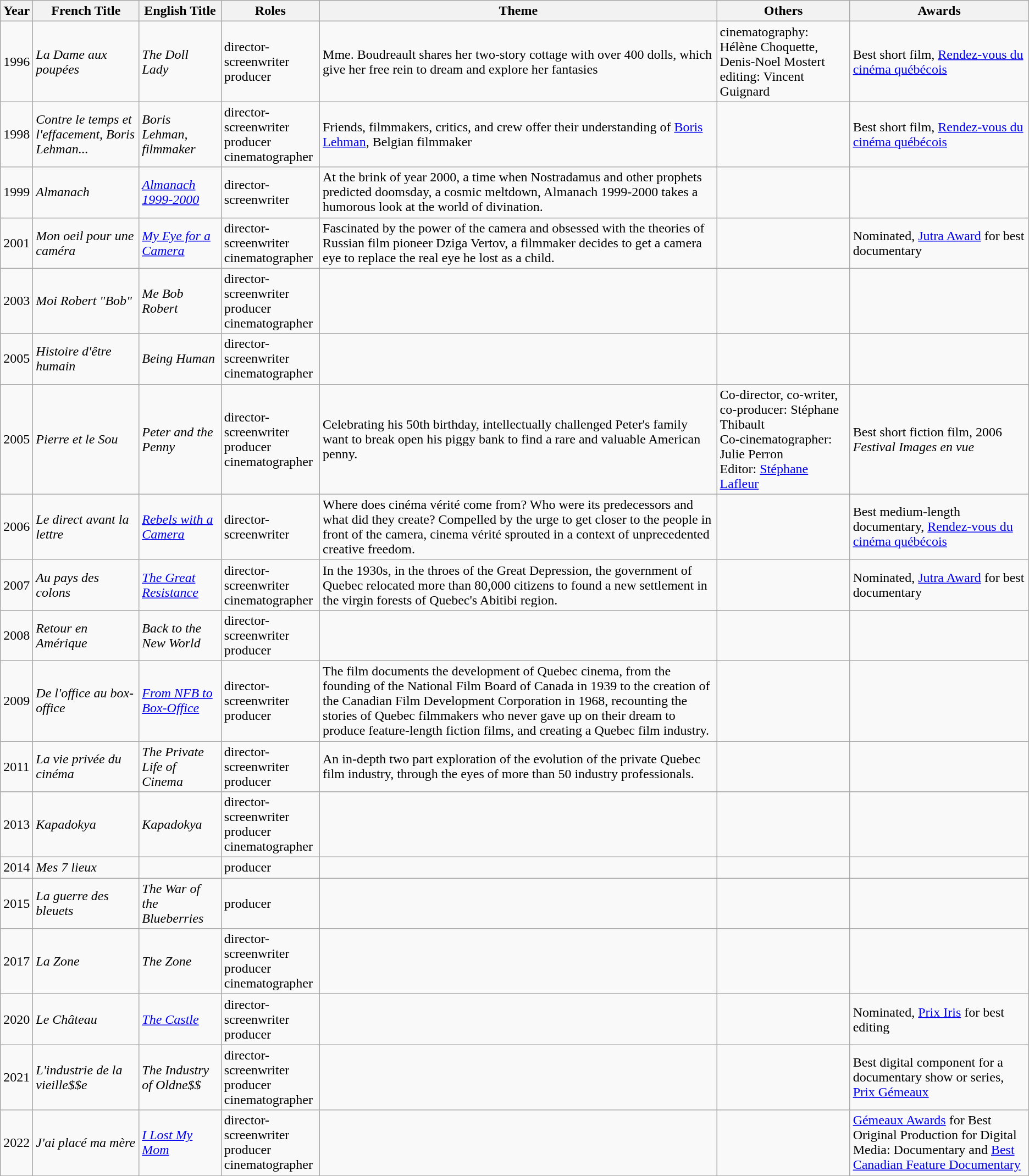<table class="wikitable sortable">
<tr>
<th>Year</th>
<th>French Title</th>
<th>English Title</th>
<th>Roles</th>
<th>Theme</th>
<th>Others</th>
<th>Awards</th>
</tr>
<tr>
<td>1996</td>
<td><em>La Dame aux poupées</em></td>
<td><em>The Doll Lady</em></td>
<td>director-screenwriter<br>producer</td>
<td>Mme. Boudreault shares her two-story cottage with over 400 dolls, which give her free rein to dream and explore her fantasies</td>
<td>cinematography:<br>Hélène Choquette, Denis-Noel Mostert<br>editing: Vincent Guignard</td>
<td>Best short film, <a href='#'>Rendez-vous du cinéma québécois</a></td>
</tr>
<tr>
<td>1998</td>
<td><em>Contre le temps et l'effacement, Boris Lehman...</em></td>
<td><em>Boris Lehman, filmmaker</em></td>
<td>director-screenwriter<br>producer<br>cinematographer</td>
<td>Friends, filmmakers, critics, and crew offer their understanding of <a href='#'>Boris Lehman</a>, Belgian filmmaker</td>
<td></td>
<td>Best short film, <a href='#'>Rendez-vous du cinéma québécois</a></td>
</tr>
<tr>
<td>1999</td>
<td><em>Almanach</em></td>
<td><em><a href='#'>Almanach 1999-2000</a></em></td>
<td>director-screenwriter</td>
<td>At the brink of year 2000, a time when Nostradamus and other prophets predicted doomsday, a cosmic meltdown, Almanach 1999-2000 takes a humorous look at the world of divination.</td>
<td></td>
<td></td>
</tr>
<tr>
<td>2001</td>
<td><em>Mon oeil pour une caméra</em></td>
<td><em><a href='#'>My Eye for a Camera</a></em></td>
<td>director-screenwriter<br>cinematographer</td>
<td>Fascinated by the power of the camera and obsessed with the theories of Russian film pioneer Dziga Vertov, a filmmaker decides to get a camera eye to replace the real eye he lost as a child.</td>
<td></td>
<td>Nominated, <a href='#'>Jutra Award</a> for best documentary</td>
</tr>
<tr>
<td>2003</td>
<td><em>Moi Robert "Bob" </em></td>
<td><em>Me Bob Robert</em></td>
<td>director-screenwriter<br>producer<br>cinematographer</td>
<td></td>
<td></td>
<td></td>
</tr>
<tr>
<td>2005</td>
<td><em>Histoire d'être humain</em></td>
<td><em>Being Human</em></td>
<td>director-screenwriter<br>cinematographer</td>
<td></td>
<td></td>
<td></td>
</tr>
<tr>
<td>2005</td>
<td><em>Pierre et le Sou</em></td>
<td><em>Peter and the Penny</em></td>
<td>director-screenwriter<br>producer<br>cinematographer</td>
<td>Celebrating his 50th birthday, intellectually challenged Peter's family want to break open his piggy bank to find a rare and valuable American penny.</td>
<td>Co-director, co-writer, co-producer: Stéphane Thibault<br>Co-cinematographer: Julie Perron<br>Editor: <a href='#'>Stéphane Lafleur</a></td>
<td>Best short fiction film, 2006 <em>Festival Images en vue</em></td>
</tr>
<tr>
<td>2006</td>
<td><em>Le direct avant la lettre</em></td>
<td><em><a href='#'>Rebels with a Camera</a></em></td>
<td>director-screenwriter</td>
<td>Where does cinéma vérité come from? Who were its predecessors and what did they create? Compelled by the urge to get closer to the people in front of the camera, cinema vérité sprouted in a context of unprecedented creative freedom.</td>
<td></td>
<td>Best medium-length documentary, <a href='#'>Rendez-vous du cinéma québécois</a></td>
</tr>
<tr>
<td>2007</td>
<td><em>Au pays des colons</em></td>
<td><em><a href='#'>The Great Resistance</a></em></td>
<td>director-screenwriter<br>cinematographer</td>
<td>In the 1930s, in the throes of the Great Depression, the government of Quebec relocated more than 80,000 citizens to found a new settlement in the virgin forests of Quebec's Abitibi region.</td>
<td></td>
<td>Nominated, <a href='#'>Jutra Award</a> for best documentary </td>
</tr>
<tr>
<td>2008</td>
<td><em>Retour en Amérique</em></td>
<td><em>Back to the New World</em></td>
<td>director-screenwriter<br>producer</td>
<td></td>
<td></td>
<td></td>
</tr>
<tr>
<td>2009</td>
<td><em>De l'office au box-office</em></td>
<td><em><a href='#'>From NFB to Box-Office</a></em></td>
<td>director-screenwriter<br>producer</td>
<td>The film documents the development of Quebec cinema, from the founding of the National Film Board of Canada in 1939 to the creation of the Canadian Film Development Corporation in 1968, recounting the stories of Quebec filmmakers who never gave up on their dream to produce feature-length fiction films, and creating a Quebec film industry.</td>
<td></td>
<td></td>
</tr>
<tr>
<td>2011</td>
<td><em>La vie privée du cinéma</em></td>
<td><em>The Private Life of Cinema</em></td>
<td>director-screenwriter<br>producer</td>
<td>An in-depth two part exploration of the evolution of the private Quebec film industry, through the eyes of more than 50 industry professionals.</td>
<td></td>
<td></td>
</tr>
<tr>
<td>2013</td>
<td><em>Kapadokya</em></td>
<td><em>Kapadokya</em></td>
<td>director-screenwriter<br>producer<br>cinematographer</td>
<td></td>
<td></td>
<td></td>
</tr>
<tr>
<td>2014</td>
<td><em>Mes 7 lieux</em></td>
<td></td>
<td>producer</td>
<td></td>
<td></td>
<td></td>
</tr>
<tr>
<td>2015</td>
<td><em>La guerre des bleuets</em></td>
<td><em>The War of the Blueberries</em></td>
<td>producer</td>
<td></td>
<td></td>
<td></td>
</tr>
<tr>
<td>2017</td>
<td><em>La Zone</em></td>
<td><em>The Zone</em></td>
<td>director-screenwriter<br>producer<br>cinematographer</td>
<td></td>
<td></td>
<td></td>
</tr>
<tr>
<td>2020</td>
<td><em>Le Château</em></td>
<td><em><a href='#'>The Castle</a></em></td>
<td>director-screenwriter<br>producer<br></td>
<td></td>
<td></td>
<td>Nominated, <a href='#'>Prix Iris</a> for best editing</td>
</tr>
<tr>
<td>2021</td>
<td><em>L'industrie de la vieille$$e</em></td>
<td><em>The Industry of Oldne$$</em></td>
<td>director-screenwriter<br>producer<br>cinematographer</td>
<td></td>
<td></td>
<td>Best digital component for a  documentary show or series, <a href='#'>Prix Gémeaux</a></td>
</tr>
<tr>
<td>2022</td>
<td><em>J'ai placé ma mère</em></td>
<td><em><a href='#'>I Lost My Mom</a></em></td>
<td>director-screenwriter<br>producer<br>cinematographer</td>
<td></td>
<td></td>
<td><a href='#'>Gémeaux Awards</a> for Best Original Production for Digital Media: Documentary and <a href='#'>Best Canadian Feature Documentary</a></td>
</tr>
</table>
